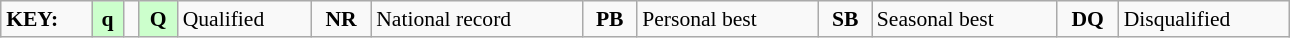<table class="wikitable" style="margin:0.5em auto; font-size:90%;position:relative;" width=68%>
<tr>
<td><strong>KEY:</strong></td>
<td bgcolor=ccffcc align=center><strong>q</strong></td>
<td></td>
<td bgcolor=ccffcc align=center><strong>Q</strong></td>
<td>Qualified</td>
<td align=center><strong>NR</strong></td>
<td>National record</td>
<td align=center><strong>PB</strong></td>
<td>Personal best</td>
<td align=center><strong>SB</strong></td>
<td>Seasonal best</td>
<td align=center><strong>DQ</strong></td>
<td>Disqualified</td>
</tr>
</table>
